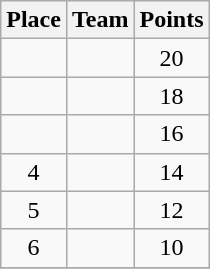<table class="wikitable" style="text-align:center; padding-bottom:0;">
<tr>
<th>Place</th>
<th style="text-align:left;">Team</th>
<th>Points</th>
</tr>
<tr>
<td></td>
<td align=left></td>
<td>20</td>
</tr>
<tr>
<td></td>
<td align=left></td>
<td>18</td>
</tr>
<tr>
<td></td>
<td align=left></td>
<td>16</td>
</tr>
<tr>
<td>4</td>
<td align=left></td>
<td>14</td>
</tr>
<tr>
<td>5</td>
<td align=left></td>
<td>12</td>
</tr>
<tr>
<td>6</td>
<td align=left></td>
<td>10</td>
</tr>
<tr>
</tr>
</table>
